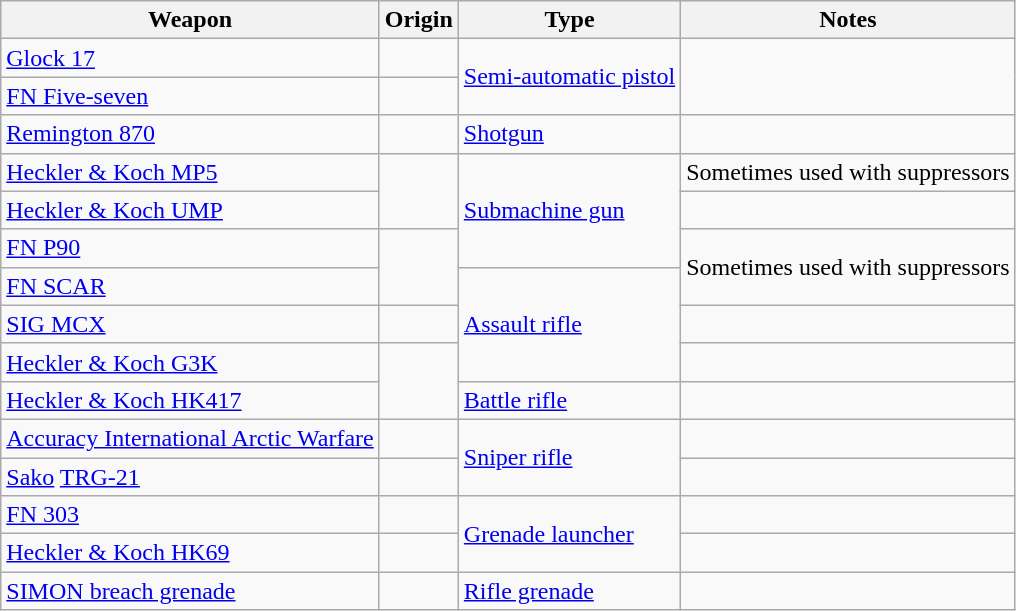<table class="wikitable">
<tr>
<th>Weapon</th>
<th>Origin</th>
<th>Type</th>
<th>Notes</th>
</tr>
<tr>
<td><a href='#'>Glock 17</a></td>
<td></td>
<td rowspan="2"><a href='#'>Semi-automatic pistol</a></td>
<td rowspan="2"></td>
</tr>
<tr>
<td><a href='#'>FN Five-seven</a></td>
<td></td>
</tr>
<tr>
<td><a href='#'>Remington 870</a></td>
<td></td>
<td><a href='#'>Shotgun</a></td>
<td></td>
</tr>
<tr>
<td><a href='#'>Heckler & Koch MP5</a></td>
<td rowspan="2"></td>
<td rowspan="3"><a href='#'>Submachine gun</a></td>
<td>Sometimes used with suppressors</td>
</tr>
<tr>
<td><a href='#'>Heckler & Koch UMP</a></td>
<td></td>
</tr>
<tr>
<td><a href='#'>FN P90</a></td>
<td rowspan="2"></td>
<td rowspan="2">Sometimes used with suppressors</td>
</tr>
<tr>
<td><a href='#'>FN SCAR</a></td>
<td rowspan="3"><a href='#'>Assault rifle</a></td>
</tr>
<tr>
<td><a href='#'>SIG MCX</a></td>
<td></td>
<td></td>
</tr>
<tr>
<td><a href='#'>Heckler & Koch G3K</a></td>
<td rowspan="2"></td>
<td></td>
</tr>
<tr>
<td><a href='#'>Heckler & Koch HK417</a></td>
<td><a href='#'>Battle rifle</a></td>
<td></td>
</tr>
<tr>
<td><a href='#'>Accuracy International Arctic Warfare</a></td>
<td></td>
<td rowspan="2"><a href='#'>Sniper rifle</a></td>
<td></td>
</tr>
<tr>
<td><a href='#'>Sako</a> <a href='#'>TRG-21</a></td>
<td></td>
<td></td>
</tr>
<tr>
<td><a href='#'>FN 303</a></td>
<td></td>
<td rowspan="2"><a href='#'>Grenade launcher</a></td>
<td></td>
</tr>
<tr>
<td><a href='#'>Heckler & Koch HK69</a></td>
<td></td>
<td></td>
</tr>
<tr>
<td><a href='#'>SIMON breach grenade</a></td>
<td></td>
<td><a href='#'>Rifle grenade</a></td>
<td></td>
</tr>
</table>
